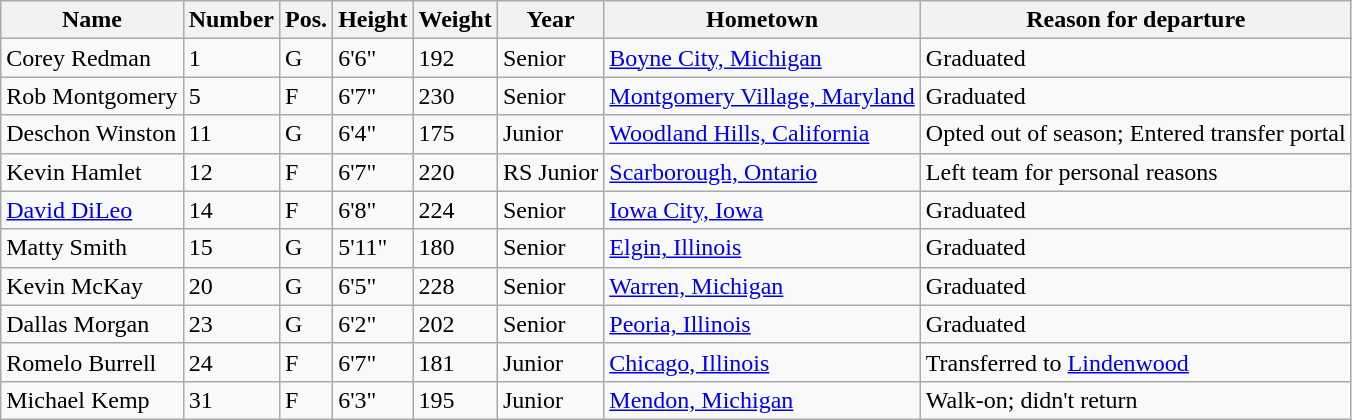<table class="wikitable sortable" border="1">
<tr>
<th>Name</th>
<th>Number</th>
<th>Pos.</th>
<th>Height</th>
<th>Weight</th>
<th>Year</th>
<th>Hometown</th>
<th class="unsortable">Reason for departure</th>
</tr>
<tr>
<td>Corey Redman</td>
<td>1</td>
<td>G</td>
<td>6'6"</td>
<td>192</td>
<td>Senior</td>
<td><a href='#'>Boyne City, Michigan</a></td>
<td>Graduated</td>
</tr>
<tr>
<td>Rob Montgomery</td>
<td>5</td>
<td>F</td>
<td>6'7"</td>
<td>230</td>
<td>Senior</td>
<td><a href='#'>Montgomery Village, Maryland</a></td>
<td>Graduated</td>
</tr>
<tr>
<td>Deschon Winston</td>
<td>11</td>
<td>G</td>
<td>6'4"</td>
<td>175</td>
<td>Junior</td>
<td><a href='#'>Woodland Hills, California</a></td>
<td>Opted out of season; Entered transfer portal</td>
</tr>
<tr>
<td>Kevin Hamlet</td>
<td>12</td>
<td>F</td>
<td>6'7"</td>
<td>220</td>
<td>RS Junior</td>
<td><a href='#'>Scarborough, Ontario</a></td>
<td>Left team for personal reasons</td>
</tr>
<tr>
<td><a href='#'>David DiLeo</a></td>
<td>14</td>
<td>F</td>
<td>6'8"</td>
<td>224</td>
<td>Senior</td>
<td><a href='#'>Iowa City, Iowa</a></td>
<td>Graduated</td>
</tr>
<tr>
<td>Matty Smith</td>
<td>15</td>
<td>G</td>
<td>5'11"</td>
<td>180</td>
<td>Senior</td>
<td><a href='#'>Elgin, Illinois</a></td>
<td>Graduated</td>
</tr>
<tr>
<td>Kevin McKay</td>
<td>20</td>
<td>G</td>
<td>6'5"</td>
<td>228</td>
<td>Senior</td>
<td><a href='#'>Warren, Michigan</a></td>
<td>Graduated</td>
</tr>
<tr>
<td>Dallas Morgan</td>
<td>23</td>
<td>G</td>
<td>6'2"</td>
<td>202</td>
<td>Senior</td>
<td><a href='#'>Peoria, Illinois</a></td>
<td>Graduated</td>
</tr>
<tr>
<td>Romelo Burrell</td>
<td>24</td>
<td>F</td>
<td>6'7"</td>
<td>181</td>
<td>Junior</td>
<td><a href='#'>Chicago, Illinois</a></td>
<td>Transferred to <a href='#'>Lindenwood</a></td>
</tr>
<tr>
<td>Michael Kemp</td>
<td>31</td>
<td>F</td>
<td>6'3"</td>
<td>195</td>
<td>Junior</td>
<td><a href='#'>Mendon, Michigan</a></td>
<td>Walk-on; didn't return</td>
</tr>
</table>
